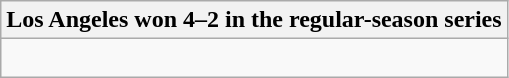<table class="wikitable collapsible collapsed">
<tr>
<th>Los Angeles won 4–2 in the regular-season series</th>
</tr>
<tr>
<td><br>




</td>
</tr>
</table>
